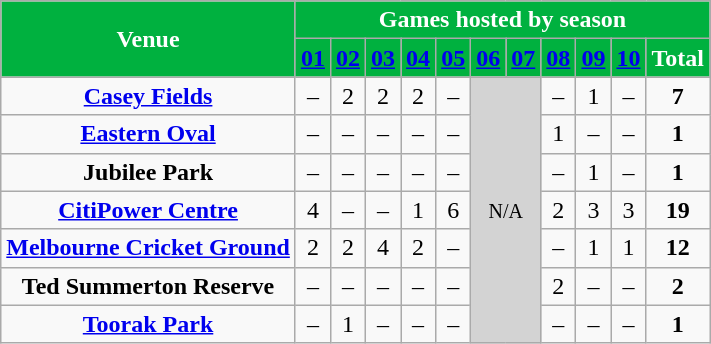<table class="wikitable" style="font-size:100%">
<tr>
<th rowspan=2 style="background:#00B13F; color:white;">Venue</th>
<th colspan="11" style="background:#00B13F; color:white;">Games hosted by season</th>
</tr>
<tr align=center style="background:#00B13F">
<td><strong><a href='#'><span>01</span></a></strong></td>
<td><strong><a href='#'><span>02</span></a></strong></td>
<td><strong><a href='#'><span>03</span></a></strong></td>
<td><strong><a href='#'><span>04</span></a></strong></td>
<td><strong><a href='#'><span>05</span></a></strong></td>
<td><strong><a href='#'><span>06</span></a></strong></td>
<td><strong><a href='#'><span>07</span></a></strong></td>
<td><strong><a href='#'><span>08</span></a></strong></td>
<td><strong><a href='#'><span>09</span></a></strong></td>
<td><strong><a href='#'><span>10</span></a></strong></td>
<td style="color:white"><strong>Total</strong></td>
</tr>
<tr align="center">
<td><strong><a href='#'>Casey Fields</a></strong></td>
<td>–</td>
<td>2</td>
<td>2</td>
<td>2</td>
<td>–</td>
<td colspan="2" rowspan="7" style="background:lightgray"><small>N/A</small></td>
<td>–</td>
<td>1</td>
<td>–</td>
<td><strong>7</strong></td>
</tr>
<tr align="center">
<td><strong><a href='#'>Eastern Oval</a></strong></td>
<td>–</td>
<td>–</td>
<td>–</td>
<td>–</td>
<td>–</td>
<td>1</td>
<td>–</td>
<td>–</td>
<td><strong>1</strong></td>
</tr>
<tr align="center">
<td><strong>Jubilee Park</strong></td>
<td>–</td>
<td>–</td>
<td>–</td>
<td>–</td>
<td>–</td>
<td>–</td>
<td>1</td>
<td>–</td>
<td><strong>1</strong></td>
</tr>
<tr align="center">
<td><strong><a href='#'>CitiPower Centre</a></strong></td>
<td>4</td>
<td>–</td>
<td>–</td>
<td>1</td>
<td>6</td>
<td>2</td>
<td>3</td>
<td>3</td>
<td><strong>19</strong></td>
</tr>
<tr align="center">
<td><strong><a href='#'>Melbourne Cricket Ground</a></strong></td>
<td>2</td>
<td>2</td>
<td>4</td>
<td>2</td>
<td>–</td>
<td>–</td>
<td>1</td>
<td>1</td>
<td><strong>12</strong></td>
</tr>
<tr align="center">
<td><strong>Ted Summerton Reserve</strong></td>
<td>–</td>
<td>–</td>
<td>–</td>
<td>–</td>
<td>–</td>
<td>2</td>
<td>–</td>
<td>–</td>
<td><strong>2</strong></td>
</tr>
<tr align="center">
<td><strong><a href='#'>Toorak Park</a></strong></td>
<td>–</td>
<td>1</td>
<td>–</td>
<td>–</td>
<td>–</td>
<td>–</td>
<td>–</td>
<td>–</td>
<td><strong>1</strong></td>
</tr>
</table>
